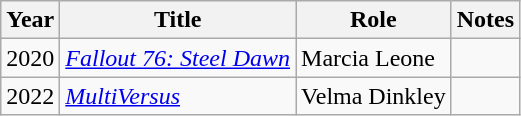<table class="wikitable sortable">
<tr>
<th>Year</th>
<th>Title</th>
<th>Role</th>
<th class="unsortable">Notes</th>
</tr>
<tr>
<td>2020</td>
<td><em><a href='#'>Fallout 76: Steel Dawn</a></em></td>
<td>Marcia Leone</td>
<td></td>
</tr>
<tr>
<td>2022</td>
<td><em><a href='#'>MultiVersus</a></em></td>
<td>Velma Dinkley</td>
<td></td>
</tr>
</table>
